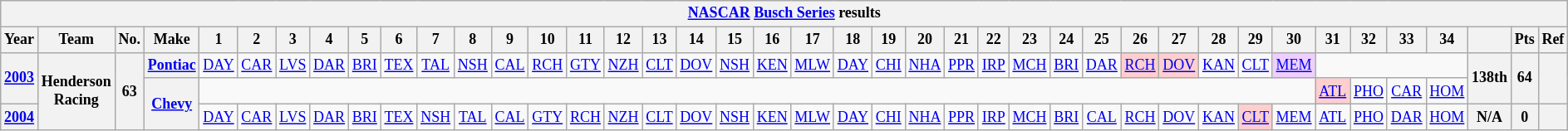<table class="wikitable" style="text-align:center; font-size:75%">
<tr>
<th colspan=42><a href='#'>NASCAR</a> <a href='#'>Busch Series</a> results</th>
</tr>
<tr>
<th>Year</th>
<th>Team</th>
<th>No.</th>
<th>Make</th>
<th>1</th>
<th>2</th>
<th>3</th>
<th>4</th>
<th>5</th>
<th>6</th>
<th>7</th>
<th>8</th>
<th>9</th>
<th>10</th>
<th>11</th>
<th>12</th>
<th>13</th>
<th>14</th>
<th>15</th>
<th>16</th>
<th>17</th>
<th>18</th>
<th>19</th>
<th>20</th>
<th>21</th>
<th>22</th>
<th>23</th>
<th>24</th>
<th>25</th>
<th>26</th>
<th>27</th>
<th>28</th>
<th>29</th>
<th>30</th>
<th>31</th>
<th>32</th>
<th>33</th>
<th>34</th>
<th></th>
<th>Pts</th>
<th>Ref</th>
</tr>
<tr>
<th rowspan=2><a href='#'>2003</a></th>
<th rowspan=3>Henderson Racing</th>
<th rowspan=3>63</th>
<th><a href='#'>Pontiac</a></th>
<td><a href='#'>DAY</a></td>
<td><a href='#'>CAR</a></td>
<td><a href='#'>LVS</a></td>
<td><a href='#'>DAR</a></td>
<td><a href='#'>BRI</a></td>
<td><a href='#'>TEX</a></td>
<td><a href='#'>TAL</a></td>
<td><a href='#'>NSH</a></td>
<td><a href='#'>CAL</a></td>
<td><a href='#'>RCH</a></td>
<td><a href='#'>GTY</a></td>
<td><a href='#'>NZH</a></td>
<td><a href='#'>CLT</a></td>
<td><a href='#'>DOV</a></td>
<td><a href='#'>NSH</a></td>
<td><a href='#'>KEN</a></td>
<td><a href='#'>MLW</a></td>
<td><a href='#'>DAY</a></td>
<td><a href='#'>CHI</a></td>
<td><a href='#'>NHA</a></td>
<td><a href='#'>PPR</a></td>
<td><a href='#'>IRP</a></td>
<td><a href='#'>MCH</a></td>
<td><a href='#'>BRI</a></td>
<td><a href='#'>DAR</a></td>
<td style="background:#FFCFCF;"><a href='#'>RCH</a><br></td>
<td style="background:#FFCFCF;"><a href='#'>DOV</a><br></td>
<td><a href='#'>KAN</a></td>
<td><a href='#'>CLT</a></td>
<td style="background:#EFCFFF;"><a href='#'>MEM</a><br></td>
<td colspan=4></td>
<th rowspan=2>138th</th>
<th rowspan=2>64</th>
<th rowspan=2></th>
</tr>
<tr>
<th rowspan=2><a href='#'>Chevy</a></th>
<td colspan=30></td>
<td style="background:#FFCFCF;"><a href='#'>ATL</a><br></td>
<td><a href='#'>PHO</a></td>
<td><a href='#'>CAR</a></td>
<td><a href='#'>HOM</a></td>
</tr>
<tr>
<th><a href='#'>2004</a></th>
<td><a href='#'>DAY</a></td>
<td><a href='#'>CAR</a></td>
<td><a href='#'>LVS</a></td>
<td><a href='#'>DAR</a></td>
<td><a href='#'>BRI</a></td>
<td><a href='#'>TEX</a></td>
<td><a href='#'>NSH</a></td>
<td><a href='#'>TAL</a></td>
<td><a href='#'>CAL</a></td>
<td><a href='#'>GTY</a></td>
<td><a href='#'>RCH</a></td>
<td><a href='#'>NZH</a></td>
<td><a href='#'>CLT</a></td>
<td><a href='#'>DOV</a></td>
<td><a href='#'>NSH</a></td>
<td><a href='#'>KEN</a></td>
<td><a href='#'>MLW</a></td>
<td><a href='#'>DAY</a></td>
<td><a href='#'>CHI</a></td>
<td><a href='#'>NHA</a></td>
<td><a href='#'>PPR</a></td>
<td><a href='#'>IRP</a></td>
<td><a href='#'>MCH</a></td>
<td><a href='#'>BRI</a></td>
<td><a href='#'>CAL</a></td>
<td><a href='#'>RCH</a></td>
<td><a href='#'>DOV</a></td>
<td><a href='#'>KAN</a></td>
<td style="background:#FFCFCF;"><a href='#'>CLT</a><br></td>
<td><a href='#'>MEM</a></td>
<td><a href='#'>ATL</a></td>
<td><a href='#'>PHO</a></td>
<td><a href='#'>DAR</a></td>
<td><a href='#'>HOM</a></td>
<th>N/A</th>
<th>0</th>
<th></th>
</tr>
</table>
